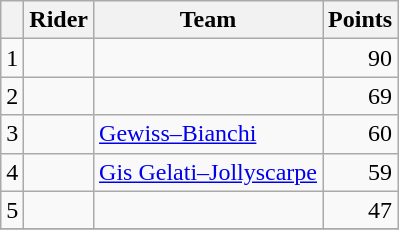<table class="wikitable">
<tr>
<th></th>
<th>Rider</th>
<th>Team</th>
<th>Points</th>
</tr>
<tr>
<td>1</td>
<td> </td>
<td></td>
<td align=right>90</td>
</tr>
<tr>
<td>2</td>
<td> </td>
<td></td>
<td align=right>69</td>
</tr>
<tr>
<td>3</td>
<td></td>
<td><a href='#'>Gewiss–Bianchi</a></td>
<td align=right>60</td>
</tr>
<tr>
<td>4</td>
<td> </td>
<td><a href='#'>Gis Gelati–Jollyscarpe</a></td>
<td align=right>59</td>
</tr>
<tr>
<td>5</td>
<td></td>
<td></td>
<td align=right>47</td>
</tr>
<tr>
</tr>
</table>
